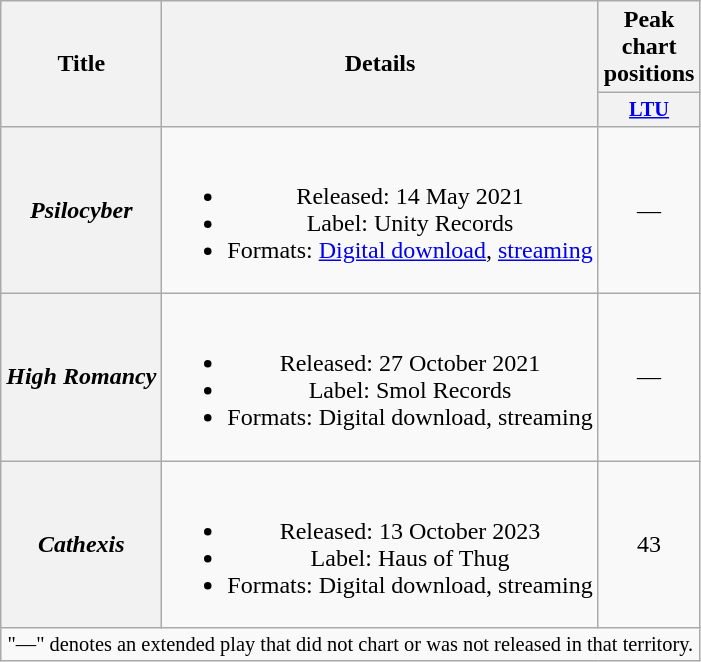<table class="wikitable plainrowheaders" style="text-align:center;" border="1">
<tr>
<th scope="col" rowspan="2">Title</th>
<th scope="col" rowspan="2">Details</th>
<th scope="col" colspan="1">Peak chart positions</th>
</tr>
<tr>
<th scope="col" style="width:3em;font-size:85%;"><a href='#'>LTU</a><br></th>
</tr>
<tr>
<th scope="row"><em>Psilocyber</em></th>
<td><br><ul><li>Released: 14 May 2021</li><li>Label: Unity Records</li><li>Formats: <a href='#'>Digital download</a>, <a href='#'>streaming</a></li></ul></td>
<td>—</td>
</tr>
<tr>
<th scope="row"><em>High Romancy</em></th>
<td><br><ul><li>Released: 27 October 2021</li><li>Label: Smol Records</li><li>Formats: Digital download, streaming</li></ul></td>
<td>—</td>
</tr>
<tr>
<th scope="row"><em>Cathexis</em></th>
<td><br><ul><li>Released: 13 October 2023</li><li>Label: Haus of Thug</li><li>Formats: Digital download, streaming</li></ul></td>
<td>43</td>
</tr>
<tr>
<td colspan="4" style="font-size:85%">"—" denotes an extended play that did not chart or was not released in that territory.</td>
</tr>
</table>
